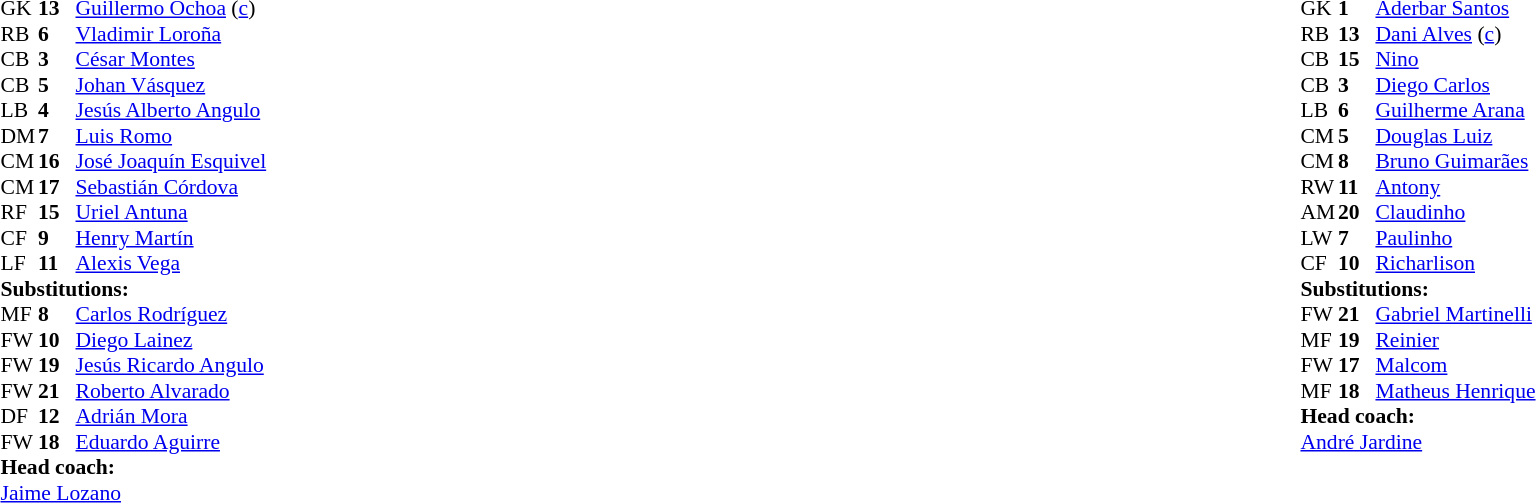<table width="100%">
<tr>
<td valign="top" width="40%"><br><table style="font-size:90%" cellspacing="0" cellpadding="0">
<tr>
<th width=25></th>
<th width=25></th>
</tr>
<tr>
<td>GK</td>
<td><strong>13</strong></td>
<td><a href='#'>Guillermo Ochoa</a> (<a href='#'>c</a>)</td>
</tr>
<tr>
<td>RB</td>
<td><strong>6</strong></td>
<td><a href='#'>Vladimir Loroña</a></td>
<td></td>
</tr>
<tr>
<td>CB</td>
<td><strong>3</strong></td>
<td><a href='#'>César Montes</a></td>
<td></td>
</tr>
<tr>
<td>CB</td>
<td><strong>5</strong></td>
<td><a href='#'>Johan Vásquez</a></td>
</tr>
<tr>
<td>LB</td>
<td><strong>4</strong></td>
<td><a href='#'>Jesús Alberto Angulo</a></td>
<td></td>
<td></td>
</tr>
<tr>
<td>DM</td>
<td><strong>7</strong></td>
<td><a href='#'>Luis Romo</a></td>
<td></td>
</tr>
<tr>
<td>CM</td>
<td><strong>16</strong></td>
<td><a href='#'>José Joaquín Esquivel</a></td>
<td></td>
<td></td>
</tr>
<tr>
<td>CM</td>
<td><strong>17</strong></td>
<td><a href='#'>Sebastián Córdova</a></td>
<td></td>
<td></td>
</tr>
<tr>
<td>RF</td>
<td><strong>15</strong></td>
<td><a href='#'>Uriel Antuna</a></td>
<td></td>
<td></td>
</tr>
<tr>
<td>CF</td>
<td><strong>9</strong></td>
<td><a href='#'>Henry Martín</a></td>
<td></td>
<td></td>
</tr>
<tr>
<td>LF</td>
<td><strong>11</strong></td>
<td><a href='#'>Alexis Vega</a></td>
<td></td>
<td></td>
</tr>
<tr>
<td colspan=3><strong>Substitutions:</strong></td>
</tr>
<tr>
<td>MF</td>
<td><strong>8</strong></td>
<td><a href='#'>Carlos Rodríguez</a></td>
<td></td>
<td></td>
</tr>
<tr>
<td>FW</td>
<td><strong>10</strong></td>
<td><a href='#'>Diego Lainez</a></td>
<td></td>
<td></td>
</tr>
<tr>
<td>FW</td>
<td><strong>19</strong></td>
<td><a href='#'>Jesús Ricardo Angulo</a></td>
<td></td>
<td></td>
</tr>
<tr>
<td>FW</td>
<td><strong>21</strong></td>
<td><a href='#'>Roberto Alvarado</a></td>
<td></td>
<td></td>
</tr>
<tr>
<td>DF</td>
<td><strong>12</strong></td>
<td><a href='#'>Adrián Mora</a></td>
<td></td>
<td></td>
</tr>
<tr>
<td>FW</td>
<td><strong>18</strong></td>
<td><a href='#'>Eduardo Aguirre</a></td>
<td></td>
<td></td>
</tr>
<tr>
<td colspan=3><strong>Head coach:</strong></td>
</tr>
<tr>
<td colspan=3><a href='#'>Jaime Lozano</a></td>
</tr>
</table>
</td>
<td valign="top"></td>
<td valign="top" width="50%"><br><table style="font-size:90%; margin:auto" cellspacing="0" cellpadding="0">
<tr>
<th width=25></th>
<th width=25></th>
</tr>
<tr>
<td>GK</td>
<td><strong>1</strong></td>
<td><a href='#'>Aderbar Santos</a></td>
</tr>
<tr>
<td>RB</td>
<td><strong>13</strong></td>
<td><a href='#'>Dani Alves</a> (<a href='#'>c</a>)</td>
</tr>
<tr>
<td>CB</td>
<td><strong>15</strong></td>
<td><a href='#'>Nino</a></td>
</tr>
<tr>
<td>CB</td>
<td><strong>3</strong></td>
<td><a href='#'>Diego Carlos</a></td>
<td></td>
</tr>
<tr>
<td>LB</td>
<td><strong>6</strong></td>
<td><a href='#'>Guilherme Arana</a></td>
</tr>
<tr>
<td>CM</td>
<td><strong>5</strong></td>
<td><a href='#'>Douglas Luiz</a></td>
<td></td>
<td></td>
</tr>
<tr>
<td>CM</td>
<td><strong>8</strong></td>
<td><a href='#'>Bruno Guimarães</a></td>
<td></td>
</tr>
<tr>
<td>RW</td>
<td><strong>11</strong></td>
<td><a href='#'>Antony</a></td>
<td></td>
<td></td>
</tr>
<tr>
<td>AM</td>
<td><strong>20</strong></td>
<td><a href='#'>Claudinho</a></td>
<td></td>
<td></td>
</tr>
<tr>
<td>LW</td>
<td><strong>7</strong></td>
<td><a href='#'>Paulinho</a></td>
<td></td>
<td></td>
</tr>
<tr>
<td>CF</td>
<td><strong>10</strong></td>
<td><a href='#'>Richarlison</a></td>
</tr>
<tr>
<td colspan=3><strong>Substitutions:</strong></td>
</tr>
<tr>
<td>FW</td>
<td><strong>21</strong></td>
<td><a href='#'>Gabriel Martinelli</a></td>
<td></td>
<td></td>
</tr>
<tr>
<td>MF</td>
<td><strong>19</strong></td>
<td><a href='#'>Reinier</a></td>
<td></td>
<td></td>
</tr>
<tr>
<td>FW</td>
<td><strong>17</strong></td>
<td><a href='#'>Malcom</a></td>
<td></td>
<td></td>
</tr>
<tr>
<td>MF</td>
<td><strong>18</strong></td>
<td><a href='#'>Matheus Henrique</a></td>
<td></td>
<td></td>
</tr>
<tr>
<td colspan=3><strong>Head coach:</strong></td>
</tr>
<tr>
<td colspan=3><a href='#'>André Jardine</a></td>
</tr>
</table>
</td>
</tr>
</table>
